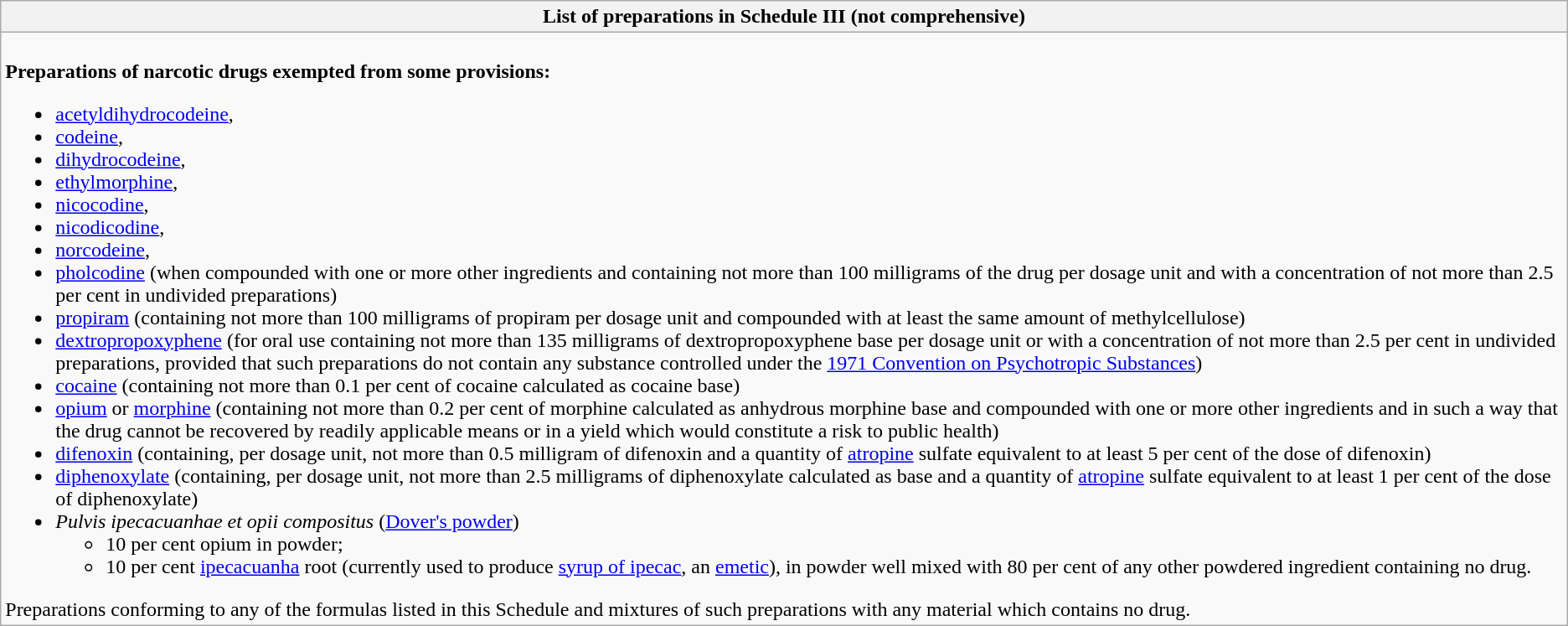<table class="wikitable collapsible collapsed">
<tr>
<th>List of preparations in Schedule III (not comprehensive)</th>
</tr>
<tr>
<td><br><strong>Preparations of narcotic drugs exempted from some provisions:</strong><ul><li><a href='#'>acetyldihydrocodeine</a>,</li><li><a href='#'>codeine</a>,</li><li><a href='#'>dihydrocodeine</a>,</li><li><a href='#'>ethylmorphine</a>,</li><li><a href='#'>nicocodine</a>,</li><li><a href='#'>nicodicodine</a>,</li><li><a href='#'>norcodeine</a>,</li><li><a href='#'>pholcodine</a> (when compounded with one or more other ingredients and containing not more than 100 milligrams of the drug per dosage unit and with a concentration of not more than 2.5 per cent in undivided preparations)</li><li><a href='#'>propiram</a> (containing not more than 100 milligrams of propiram per dosage unit and compounded with at least the same amount of methylcellulose)</li><li><a href='#'>dextropropoxyphene</a> (for oral use containing not more than 135 milligrams of dextropropoxyphene base per dosage unit or with a concentration of not more than 2.5 per cent in undivided preparations, provided that such preparations do not contain any substance controlled under the <a href='#'>1971 Convention on Psychotropic Substances</a>)</li><li><a href='#'>cocaine</a> (containing not more than 0.1 per cent of cocaine calculated as cocaine base)</li><li><a href='#'>opium</a> or <a href='#'>morphine</a> (containing not more than 0.2 per cent of morphine calculated as anhydrous morphine base and compounded with one or more other ingredients and in such a way that the drug cannot be recovered by readily applicable means or in a yield which would constitute a risk to public health)</li><li><a href='#'>difenoxin</a> (containing, per dosage unit, not more than 0.5 milligram of difenoxin and a quantity of <a href='#'>atropine</a> sulfate equivalent to at least 5 per cent of the dose of difenoxin)</li><li><a href='#'>diphenoxylate</a> (containing, per dosage unit, not more than 2.5 milligrams of diphenoxylate calculated as base and a quantity of <a href='#'>atropine</a> sulfate equivalent to at least 1 per cent of the dose of diphenoxylate)</li><li><em>Pulvis ipecacuanhae et opii compositus</em> (<a href='#'>Dover's powder</a>)<ul><li>10 per cent opium in powder;</li><li>10 per cent <a href='#'>ipecacuanha</a> root (currently used to produce <a href='#'>syrup of ipecac</a>, an <a href='#'>emetic</a>), in powder well mixed with 80 per cent of any other powdered ingredient containing no drug.</li></ul></li></ul>Preparations conforming to any of the formulas listed in this Schedule and mixtures of such preparations with any material which contains no drug.</td>
</tr>
</table>
